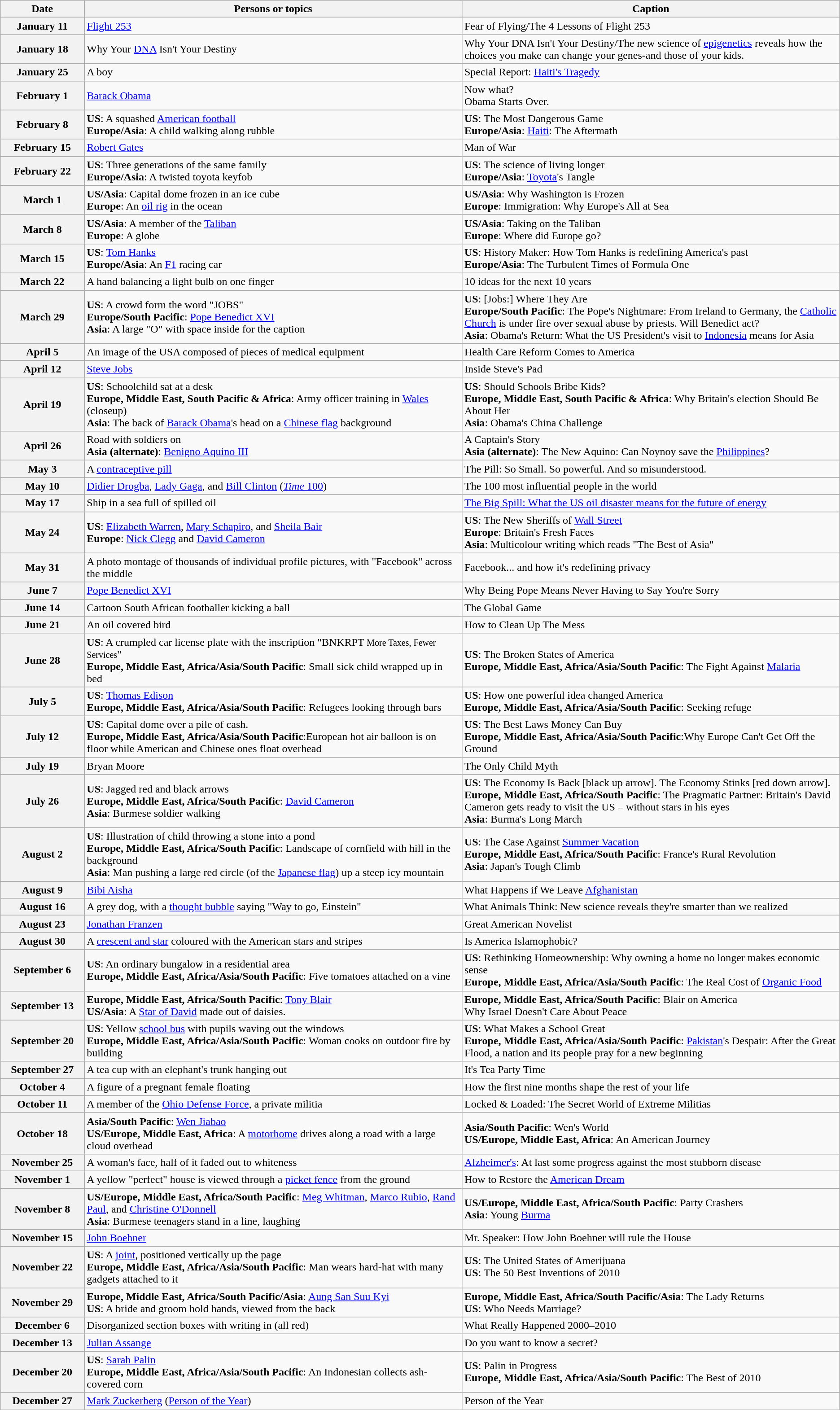<table class="wikitable sortable">
<tr>
<th width=10%>Date</th>
<th width=45%>Persons or topics</th>
<th width=45%>Caption</th>
</tr>
<tr>
<th>January 11</th>
<td><a href='#'>Flight 253</a></td>
<td>Fear of Flying/The 4 Lessons of Flight 253</td>
</tr>
<tr>
<th>January 18</th>
<td>Why Your <a href='#'>DNA</a> Isn't Your Destiny</td>
<td>Why Your DNA Isn't Your Destiny/The new science of <a href='#'>epigenetics</a> reveals how the choices you make can change your genes-and those of your kids.</td>
</tr>
<tr>
<th>January 25</th>
<td>A boy</td>
<td>Special Report: <a href='#'>Haiti's Tragedy</a></td>
</tr>
<tr>
<th>February 1</th>
<td><a href='#'>Barack Obama</a></td>
<td>Now what? <br>Obama Starts Over.</td>
</tr>
<tr>
<th>February 8</th>
<td><strong>US</strong>: A squashed <a href='#'>American football</a><br><strong>Europe/Asia</strong>: A child walking along rubble</td>
<td><strong>US</strong>: The Most Dangerous Game<br><strong>Europe/Asia</strong>: <a href='#'>Haiti</a>: The Aftermath</td>
</tr>
<tr>
<th>February 15</th>
<td><a href='#'>Robert Gates</a></td>
<td>Man of War</td>
</tr>
<tr>
<th>February 22</th>
<td><strong>US</strong>: Three generations of the same family<br><strong>Europe/Asia</strong>: A twisted toyota keyfob</td>
<td><strong>US</strong>: The science of living longer<br><strong>Europe/Asia</strong>: <a href='#'>Toyota</a>'s Tangle</td>
</tr>
<tr>
<th>March 1</th>
<td><strong>US/Asia</strong>: Capital dome frozen in an ice cube<br><strong>Europe</strong>: An <a href='#'>oil rig</a> in the ocean</td>
<td><strong>US/Asia</strong>: Why Washington is Frozen<br><strong>Europe</strong>: Immigration: Why Europe's All at Sea</td>
</tr>
<tr>
<th>March 8</th>
<td><strong>US/Asia</strong>: A member of the <a href='#'>Taliban</a><br><strong>Europe</strong>: A globe</td>
<td><strong>US/Asia</strong>: Taking on the Taliban<br><strong>Europe</strong>: Where did Europe go?</td>
</tr>
<tr>
<th>March 15</th>
<td><strong>US</strong>: <a href='#'>Tom Hanks</a><br><strong>Europe/Asia</strong>: An <a href='#'>F1</a> racing car</td>
<td><strong>US</strong>: History Maker: How Tom Hanks is redefining America's past<br><strong>Europe/Asia</strong>: The Turbulent Times of Formula One</td>
</tr>
<tr>
<th>March 22</th>
<td>A hand balancing a light bulb on one finger</td>
<td>10 ideas for the next 10 years</td>
</tr>
<tr>
<th>March 29</th>
<td><strong>US</strong>: A crowd form the word "JOBS"<br><strong>Europe/South Pacific</strong>: <a href='#'>Pope Benedict XVI</a><br><strong>Asia</strong>: A large "O" with space inside for the caption</td>
<td><strong>US</strong>: [Jobs:] Where They Are<br><strong>Europe/South Pacific</strong>: The Pope's Nightmare: From Ireland to Germany, the <a href='#'>Catholic Church</a> is under fire over sexual abuse by priests. Will Benedict act?<br><strong>Asia</strong>: Obama's Return: What the US President's visit to <a href='#'>Indonesia</a> means for Asia</td>
</tr>
<tr>
<th>April 5</th>
<td>An image of the USA composed of pieces of medical equipment</td>
<td>Health Care Reform Comes to America</td>
</tr>
<tr>
<th>April 12</th>
<td><a href='#'>Steve Jobs</a></td>
<td>Inside Steve's Pad</td>
</tr>
<tr>
<th>April 19</th>
<td><strong>US</strong>: Schoolchild sat at a desk<br><strong>Europe, Middle East, South Pacific & Africa</strong>: Army officer training in <a href='#'>Wales</a> (closeup)<br><strong>Asia</strong>: The back of <a href='#'>Barack Obama</a>'s head on a <a href='#'>Chinese flag</a> background</td>
<td><strong>US</strong>: Should Schools Bribe Kids?<br><strong>Europe, Middle East, South Pacific & Africa</strong>: Why Britain's election Should Be About Her<br><strong>Asia</strong>: Obama's China Challenge</td>
</tr>
<tr>
<th>April 26</th>
<td>Road with soldiers on<br> <strong>Asia (alternate)</strong>: <a href='#'>Benigno Aquino III</a></td>
<td>A Captain's Story<br> <strong>Asia (alternate)</strong>: The New Aquino: Can Noynoy save the <a href='#'>Philippines</a>?</td>
</tr>
<tr>
<th>May 3</th>
<td>A <a href='#'>contraceptive pill</a></td>
<td>The Pill: So Small. So powerful. And so misunderstood.</td>
</tr>
<tr>
<th>May 10</th>
<td><a href='#'>Didier Drogba</a>, <a href='#'>Lady Gaga</a>, and <a href='#'>Bill Clinton</a> (<a href='#'><em>Time</em> 100</a>)</td>
<td>The 100 most influential people in the world</td>
</tr>
<tr>
<th>May 17</th>
<td>Ship in a sea full of spilled oil</td>
<td><a href='#'>The Big Spill: What the US oil disaster means for the future of energy</a></td>
</tr>
<tr>
<th>May 24</th>
<td><strong>US</strong>: <a href='#'>Elizabeth Warren</a>, <a href='#'>Mary Schapiro</a>, and <a href='#'>Sheila Bair</a><br><strong>Europe</strong>: <a href='#'>Nick Clegg</a> and <a href='#'>David Cameron</a></td>
<td><strong>US</strong>: The New Sheriffs of <a href='#'>Wall Street</a><br><strong>Europe</strong>: Britain's Fresh Faces<br><strong>Asia</strong>: Multicolour writing which reads "The Best of Asia"</td>
</tr>
<tr>
<th>May 31</th>
<td>A photo montage of thousands of individual profile pictures, with "Facebook" across the middle</td>
<td>Facebook... and how it's redefining privacy</td>
</tr>
<tr>
<th>June 7</th>
<td><a href='#'>Pope Benedict XVI</a></td>
<td>Why Being Pope Means Never Having to Say You're Sorry</td>
</tr>
<tr>
<th>June 14</th>
<td>Cartoon South African footballer kicking a ball</td>
<td>The Global Game</td>
</tr>
<tr>
<th>June 21</th>
<td>An oil covered bird</td>
<td>How to Clean Up The Mess</td>
</tr>
<tr>
<th>June 28</th>
<td><strong>US</strong>: A crumpled car license plate with the inscription "BNKRPT <small>More Taxes, Fewer Services</small>"<br><strong>Europe, Middle East, Africa/Asia/South Pacific</strong>: Small sick child wrapped up in bed</td>
<td><strong>US</strong>: The Broken States of America<br><strong>Europe, Middle East, Africa/Asia/South Pacific</strong>: The Fight Against <a href='#'>Malaria</a></td>
</tr>
<tr>
<th>July 5</th>
<td><strong>US</strong>: <a href='#'>Thomas Edison</a><br><strong>Europe, Middle East, Africa/Asia/South Pacific</strong>: Refugees looking through bars</td>
<td><strong>US</strong>: How one powerful idea changed America<br><strong>Europe, Middle East, Africa/Asia/South Pacific</strong>: Seeking refuge</td>
</tr>
<tr>
<th>July 12</th>
<td><strong>US</strong>: Capital dome over a pile of cash.<br><strong>Europe, Middle East, Africa/Asia/South Pacific</strong>:European hot air balloon is on floor while American and Chinese ones float overhead</td>
<td><strong>US</strong>: The Best Laws Money Can Buy<br><strong>Europe, Middle East, Africa/Asia/South Pacific</strong>:Why Europe Can't Get Off the Ground</td>
</tr>
<tr>
<th>July 19</th>
<td>Bryan Moore</td>
<td>The Only Child Myth</td>
</tr>
<tr>
<th>July 26</th>
<td><strong>US</strong>: Jagged red and black arrows<br><strong>Europe, Middle East, Africa/South Pacific</strong>: <a href='#'>David Cameron</a><br><strong>Asia</strong>: Burmese soldier walking</td>
<td><strong>US</strong>: The Economy Is Back [black up arrow]. The Economy Stinks [red down arrow].<br><strong>Europe, Middle East, Africa/South Pacific</strong>: The Pragmatic Partner: Britain's David Cameron gets ready to visit the US – without stars in his eyes<br><strong>Asia</strong>: Burma's Long March</td>
</tr>
<tr>
<th>August 2</th>
<td><strong>US</strong>: Illustration of child throwing a stone into a pond<br><strong>Europe, Middle East, Africa/South Pacific</strong>: Landscape of cornfield with hill in the background<br><strong>Asia</strong>: Man pushing a large red circle (of the <a href='#'>Japanese flag</a>) up a steep icy mountain</td>
<td><strong>US</strong>: The Case Against <a href='#'>Summer Vacation</a><br><strong>Europe, Middle East, Africa/South Pacific</strong>: France's Rural Revolution<br><strong>Asia</strong>: Japan's Tough Climb</td>
</tr>
<tr>
<th>August 9</th>
<td><a href='#'>Bibi Aisha</a></td>
<td>What Happens if We Leave <a href='#'>Afghanistan</a></td>
</tr>
<tr>
<th>August 16</th>
<td>A grey dog, with a <a href='#'>thought bubble</a> saying "Way to go, Einstein"</td>
<td>What Animals Think: New science reveals they're smarter than we realized</td>
</tr>
<tr>
<th>August 23</th>
<td><a href='#'>Jonathan Franzen</a></td>
<td>Great American Novelist</td>
</tr>
<tr>
<th>August 30</th>
<td>A <a href='#'>crescent and star</a> coloured with the American stars and stripes</td>
<td>Is America Islamophobic?</td>
</tr>
<tr>
<th>September 6</th>
<td><strong>US</strong>: An ordinary bungalow in a residential area<br><strong>Europe, Middle East, Africa/Asia/South Pacific</strong>: Five tomatoes attached on a vine</td>
<td><strong>US</strong>: Rethinking Homeownership: Why owning a home no longer makes economic sense<br><strong>Europe, Middle East, Africa/Asia/South Pacific</strong>: The Real Cost of <a href='#'>Organic Food</a></td>
</tr>
<tr>
<th>September 13</th>
<td><strong>Europe, Middle East, Africa/South Pacific</strong>: <a href='#'>Tony Blair</a><br><strong>US/Asia</strong>: A <a href='#'>Star of David</a> made out of daisies.</td>
<td><strong>Europe, Middle East, Africa/South Pacific</strong>: Blair on America<br>Why Israel Doesn't Care About Peace</td>
</tr>
<tr>
<th>September 20</th>
<td><strong>US</strong>: Yellow <a href='#'>school bus</a> with pupils waving out the windows<br><strong>Europe, Middle East, Africa/Asia/South Pacific</strong>: Woman cooks on outdoor fire by building</td>
<td><strong>US</strong>: What Makes a School Great<br><strong>Europe, Middle East, Africa/Asia/South Pacific</strong>: <a href='#'>Pakistan</a>'s Despair: After the Great Flood, a nation and its people pray for a new beginning</td>
</tr>
<tr>
<th>September 27</th>
<td>A tea cup with an elephant's trunk hanging out</td>
<td>It's Tea Party Time</td>
</tr>
<tr>
<th>October 4</th>
<td>A figure of a pregnant female floating</td>
<td>How the first nine months shape the rest of your life</td>
</tr>
<tr>
<th>October 11</th>
<td>A member of the <a href='#'>Ohio Defense Force</a>, a private militia</td>
<td>Locked & Loaded: The Secret World of Extreme Militias</td>
</tr>
<tr>
<th>October 18</th>
<td><strong>Asia/South Pacific</strong>: <a href='#'>Wen Jiabao</a><br><strong>US/Europe, Middle East, Africa</strong>: A <a href='#'>motorhome</a> drives along a road with a large cloud overhead</td>
<td><strong>Asia/South Pacific</strong>: Wen's World<br><strong>US/Europe, Middle East, Africa</strong>: An American Journey</td>
</tr>
<tr>
<th>November 25</th>
<td>A woman's face, half of it faded out to whiteness</td>
<td><a href='#'>Alzheimer's</a>: At last some progress against the most stubborn disease</td>
</tr>
<tr>
<th>November 1</th>
<td>A yellow "perfect" house is viewed through a <a href='#'>picket fence</a> from the ground</td>
<td>How to Restore the <a href='#'>American Dream</a></td>
</tr>
<tr>
<th>November 8</th>
<td><strong>US/Europe, Middle East, Africa/South Pacific</strong>: <a href='#'>Meg Whitman</a>, <a href='#'>Marco Rubio</a>, <a href='#'>Rand Paul</a>, and <a href='#'>Christine O'Donnell</a><br><strong>Asia</strong>: Burmese teenagers stand in a line, laughing</td>
<td><strong>US/Europe, Middle East, Africa/South Pacific</strong>: Party Crashers<br><strong>Asia</strong>: Young <a href='#'>Burma</a></td>
</tr>
<tr>
<th>November 15</th>
<td><a href='#'>John Boehner</a></td>
<td>Mr. Speaker: How John Boehner will rule the House</td>
</tr>
<tr>
<th>November 22</th>
<td><strong>US</strong>: A <a href='#'>joint</a>, positioned vertically up the page<br><strong>Europe, Middle East, Africa/Asia/South Pacific</strong>: Man wears hard-hat with many gadgets attached to it</td>
<td><strong>US</strong>: The United States of Amerijuana<br><strong>US</strong>: The 50 Best Inventions of 2010</td>
</tr>
<tr>
<th>November 29</th>
<td><strong>Europe, Middle East, Africa/South Pacific/Asia</strong>: <a href='#'>Aung San Suu Kyi</a><br><strong>US</strong>: A bride and groom hold hands, viewed from the back</td>
<td><strong>Europe, Middle East, Africa/South Pacific/Asia</strong>: The Lady Returns<br><strong>US</strong>: Who Needs Marriage?</td>
</tr>
<tr>
<th>December 6</th>
<td>Disorganized section boxes with writing in (all red)</td>
<td>What Really Happened 2000–2010</td>
</tr>
<tr>
<th>December 13</th>
<td><a href='#'>Julian Assange</a></td>
<td>Do you want to know a secret?</td>
</tr>
<tr>
<th>December 20</th>
<td><strong>US</strong>: <a href='#'>Sarah Palin</a> <br><strong>Europe, Middle East, Africa/Asia/South Pacific</strong>: An Indonesian collects ash-covered corn</td>
<td><strong>US</strong>: Palin in Progress<br><strong>Europe, Middle East, Africa/Asia/South Pacific</strong>: The Best of 2010</td>
</tr>
<tr>
<th>December 27</th>
<td><a href='#'>Mark Zuckerberg</a> (<a href='#'>Person of the Year</a>)</td>
<td>Person of the Year</td>
</tr>
</table>
